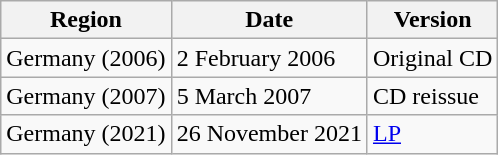<table class="wikitable">
<tr>
<th>Region</th>
<th>Date</th>
<th>Version</th>
</tr>
<tr>
<td>Germany (2006)</td>
<td>2 February 2006</td>
<td>Original CD</td>
</tr>
<tr>
<td>Germany (2007)</td>
<td>5 March 2007</td>
<td>CD reissue</td>
</tr>
<tr>
<td>Germany (2021)</td>
<td>26 November 2021</td>
<td><a href='#'>LP</a></td>
</tr>
</table>
